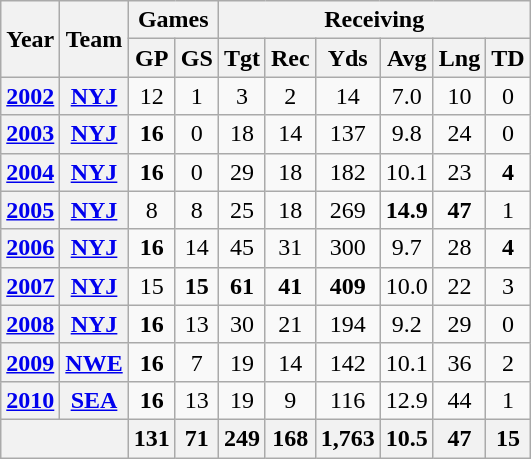<table class="wikitable" style="text-align:center">
<tr>
<th rowspan="2">Year</th>
<th rowspan="2">Team</th>
<th colspan="2">Games</th>
<th colspan="6">Receiving</th>
</tr>
<tr>
<th>GP</th>
<th>GS</th>
<th>Tgt</th>
<th>Rec</th>
<th>Yds</th>
<th>Avg</th>
<th>Lng</th>
<th>TD</th>
</tr>
<tr>
<th><a href='#'>2002</a></th>
<th><a href='#'>NYJ</a></th>
<td>12</td>
<td>1</td>
<td>3</td>
<td>2</td>
<td>14</td>
<td>7.0</td>
<td>10</td>
<td>0</td>
</tr>
<tr>
<th><a href='#'>2003</a></th>
<th><a href='#'>NYJ</a></th>
<td><strong>16</strong></td>
<td>0</td>
<td>18</td>
<td>14</td>
<td>137</td>
<td>9.8</td>
<td>24</td>
<td>0</td>
</tr>
<tr>
<th><a href='#'>2004</a></th>
<th><a href='#'>NYJ</a></th>
<td><strong>16</strong></td>
<td>0</td>
<td>29</td>
<td>18</td>
<td>182</td>
<td>10.1</td>
<td>23</td>
<td><strong>4</strong></td>
</tr>
<tr>
<th><a href='#'>2005</a></th>
<th><a href='#'>NYJ</a></th>
<td>8</td>
<td>8</td>
<td>25</td>
<td>18</td>
<td>269</td>
<td><strong>14.9</strong></td>
<td><strong>47</strong></td>
<td>1</td>
</tr>
<tr>
<th><a href='#'>2006</a></th>
<th><a href='#'>NYJ</a></th>
<td><strong>16</strong></td>
<td>14</td>
<td>45</td>
<td>31</td>
<td>300</td>
<td>9.7</td>
<td>28</td>
<td><strong>4</strong></td>
</tr>
<tr>
<th><a href='#'>2007</a></th>
<th><a href='#'>NYJ</a></th>
<td>15</td>
<td><strong>15</strong></td>
<td><strong>61</strong></td>
<td><strong>41</strong></td>
<td><strong>409</strong></td>
<td>10.0</td>
<td>22</td>
<td>3</td>
</tr>
<tr>
<th><a href='#'>2008</a></th>
<th><a href='#'>NYJ</a></th>
<td><strong>16</strong></td>
<td>13</td>
<td>30</td>
<td>21</td>
<td>194</td>
<td>9.2</td>
<td>29</td>
<td>0</td>
</tr>
<tr>
<th><a href='#'>2009</a></th>
<th><a href='#'>NWE</a></th>
<td><strong>16</strong></td>
<td>7</td>
<td>19</td>
<td>14</td>
<td>142</td>
<td>10.1</td>
<td>36</td>
<td>2</td>
</tr>
<tr>
<th><a href='#'>2010</a></th>
<th><a href='#'>SEA</a></th>
<td><strong>16</strong></td>
<td>13</td>
<td>19</td>
<td>9</td>
<td>116</td>
<td>12.9</td>
<td>44</td>
<td>1</td>
</tr>
<tr>
<th colspan="2"></th>
<th>131</th>
<th>71</th>
<th>249</th>
<th>168</th>
<th>1,763</th>
<th>10.5</th>
<th>47</th>
<th>15</th>
</tr>
</table>
